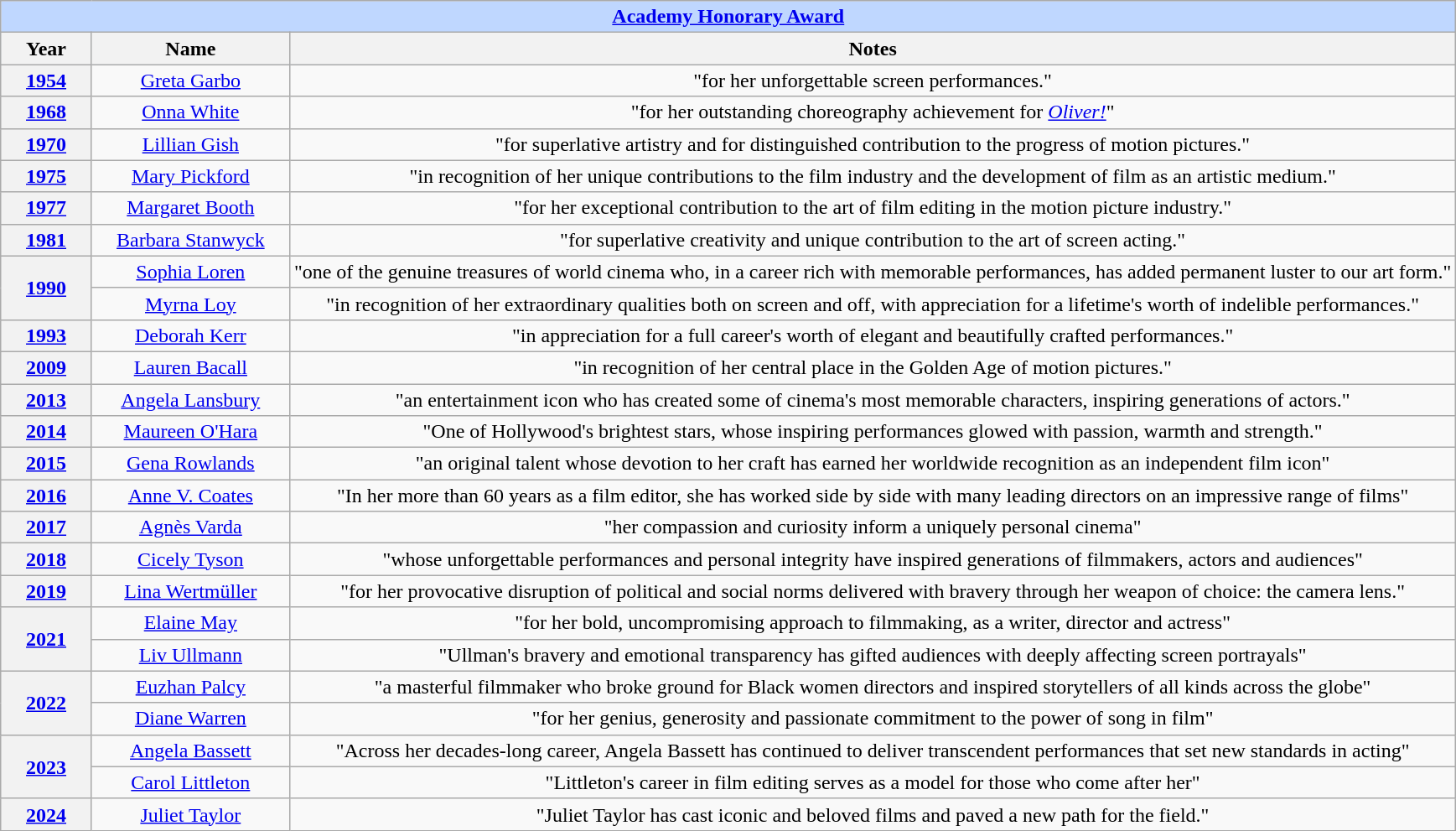<table class="wikitable" style="text-align: center">
<tr ---- bgcolor="#bfd7ff">
<td colspan=3 align=center><strong><a href='#'>Academy Honorary Award</a></strong></td>
</tr>
<tr ---- bgcolor="#ebf5ff">
<th width="65">Year</th>
<th width="150">Name</th>
<th>Notes</th>
</tr>
<tr>
<th><a href='#'>1954</a></th>
<td><a href='#'>Greta Garbo</a></td>
<td>"for her unforgettable screen performances."</td>
</tr>
<tr>
<th><a href='#'>1968</a></th>
<td><a href='#'>Onna White</a></td>
<td>"for her outstanding choreography achievement for <em><a href='#'>Oliver!</a></em>"</td>
</tr>
<tr>
<th><a href='#'>1970</a></th>
<td><a href='#'>Lillian Gish</a></td>
<td>"for superlative artistry and for distinguished contribution to the progress of motion pictures."</td>
</tr>
<tr>
<th><a href='#'>1975</a></th>
<td><a href='#'>Mary Pickford</a></td>
<td>"in recognition of her unique contributions to the film industry and the development of film as an artistic medium."</td>
</tr>
<tr>
<th><a href='#'>1977</a></th>
<td><a href='#'>Margaret Booth</a></td>
<td>"for her exceptional contribution to the art of film editing in the motion picture industry."</td>
</tr>
<tr>
<th><a href='#'>1981</a></th>
<td><a href='#'>Barbara Stanwyck</a></td>
<td>"for superlative creativity and unique contribution to the art of screen acting."</td>
</tr>
<tr>
<th rowspan="2"><a href='#'>1990</a><br></th>
<td><a href='#'>Sophia Loren</a></td>
<td>"one of the genuine treasures of world cinema who, in a career rich with memorable performances, has added permanent luster to our art form."</td>
</tr>
<tr>
<td><a href='#'>Myrna Loy</a></td>
<td>"in recognition of her extraordinary qualities both on screen and off, with appreciation for a lifetime's worth of indelible performances."</td>
</tr>
<tr>
<th><a href='#'>1993</a></th>
<td><a href='#'>Deborah Kerr</a></td>
<td>"in appreciation for a full career's worth of elegant and beautifully crafted performances."</td>
</tr>
<tr>
<th><a href='#'>2009</a></th>
<td><a href='#'>Lauren Bacall</a></td>
<td>"in recognition of her central place in the Golden Age of motion pictures."</td>
</tr>
<tr>
<th><a href='#'>2013</a></th>
<td><a href='#'>Angela Lansbury</a></td>
<td>"an entertainment icon who has created some of cinema's most memorable characters, inspiring generations of actors."</td>
</tr>
<tr>
<th><a href='#'>2014</a></th>
<td><a href='#'>Maureen O'Hara</a></td>
<td>"One of Hollywood's brightest stars, whose inspiring performances glowed with passion, warmth and strength."</td>
</tr>
<tr>
<th><a href='#'>2015</a></th>
<td><a href='#'>Gena Rowlands</a></td>
<td>"an original talent whose devotion to her craft has earned her worldwide recognition as an independent film icon"</td>
</tr>
<tr>
<th><a href='#'>2016</a></th>
<td><a href='#'>Anne V. Coates</a></td>
<td>"In her more than 60 years as a film editor, she has worked side by side with many leading directors on an impressive range of films"</td>
</tr>
<tr>
<th><a href='#'>2017</a></th>
<td><a href='#'>Agnès Varda</a></td>
<td>"her compassion and curiosity inform a uniquely personal cinema"</td>
</tr>
<tr>
<th><a href='#'>2018</a></th>
<td><a href='#'>Cicely Tyson</a></td>
<td>"whose unforgettable performances and personal integrity have inspired generations of filmmakers, actors and audiences"</td>
</tr>
<tr>
<th><a href='#'>2019</a></th>
<td><a href='#'>Lina Wertmüller</a></td>
<td>"for her provocative disruption of political and social norms delivered with bravery through her weapon of choice: the camera lens."</td>
</tr>
<tr>
<th rowspan="2"><a href='#'>2021</a></th>
<td><a href='#'>Elaine May</a></td>
<td>"for her bold, uncompromising approach to filmmaking, as a writer, director and actress"</td>
</tr>
<tr>
<td><a href='#'>Liv Ullmann</a></td>
<td>"Ullman's bravery and emotional transparency has gifted audiences with deeply affecting screen portrayals"</td>
</tr>
<tr>
<th rowspan="2"><a href='#'>2022</a></th>
<td><a href='#'>Euzhan Palcy</a></td>
<td>"a masterful filmmaker who broke ground for Black women directors and inspired storytellers of all kinds across the globe"</td>
</tr>
<tr>
<td><a href='#'>Diane Warren</a></td>
<td>"for her genius, generosity and passionate commitment to the power of song in film"</td>
</tr>
<tr>
<th rowspan="2"><a href='#'>2023</a></th>
<td><a href='#'>Angela Bassett</a></td>
<td>"Across her decades-long career, Angela Bassett has continued to deliver transcendent performances that set new standards in acting"</td>
</tr>
<tr>
<td><a href='#'>Carol Littleton</a></td>
<td>"Littleton's career in film editing serves as a model for those who come after her"</td>
</tr>
<tr>
<th><a href='#'>2024</a></th>
<td><a href='#'>Juliet Taylor</a></td>
<td>"Juliet Taylor has cast iconic and beloved films and paved a new path for the field."</td>
</tr>
</table>
